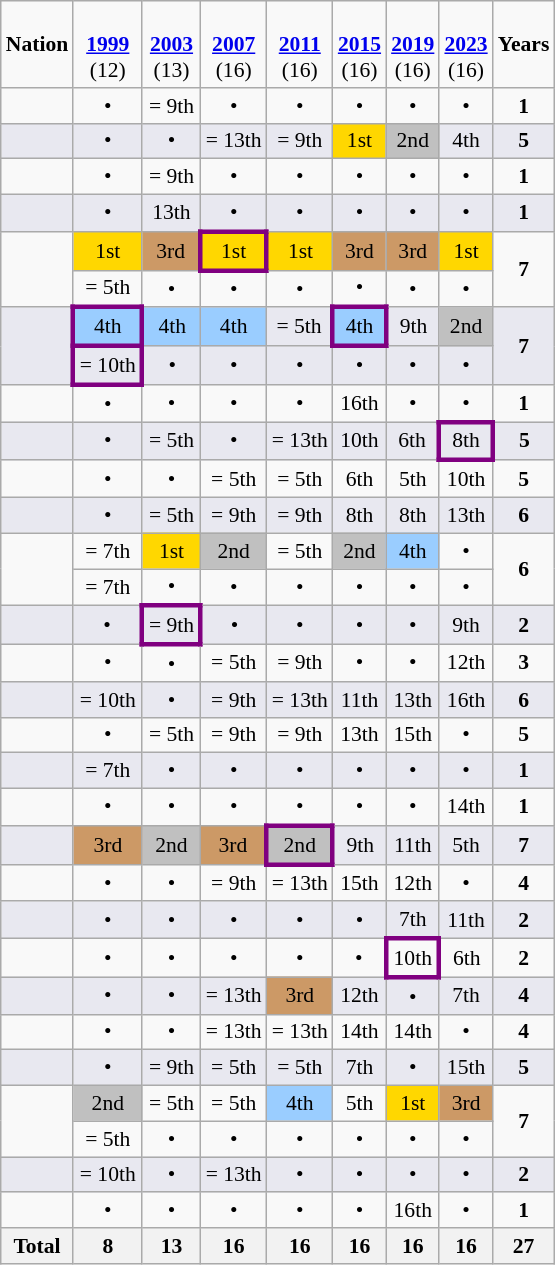<table class="wikitable shortable" style="text-align:center; font-size:90%">
<tr>
<td><strong>Nation</strong></td>
<td><strong></strong><br><strong><a href='#'>1999</a></strong><br>(12)</td>
<td><strong></strong><br><strong><a href='#'>2003</a></strong><br>(13)</td>
<td><strong></strong><br><strong><a href='#'>2007</a></strong><br>(16)</td>
<td><strong></strong><br><strong><a href='#'>2011</a></strong><br>(16)</td>
<td><strong></strong><br><strong><a href='#'>2015</a></strong><br>(16)</td>
<td><strong></strong><br><strong><a href='#'>2019</a></strong><br>(16)</td>
<td><strong></strong><br><strong><a href='#'>2023</a></strong><br>(16)</td>
<td><strong>Years</strong></td>
</tr>
<tr>
<td align="left"></td>
<td>•</td>
<td>= 9th</td>
<td>•</td>
<td>•</td>
<td>•</td>
<td>•</td>
<td>•</td>
<td><strong>1</strong></td>
</tr>
<tr bgcolor="#E8E8F0">
<td align="left"></td>
<td>•</td>
<td>•</td>
<td>= 13th</td>
<td>= 9th</td>
<td bgcolor="gold">1st</td>
<td bgcolor="silver">2nd</td>
<td>4th</td>
<td><strong>5</strong></td>
</tr>
<tr>
<td align="left"></td>
<td>•</td>
<td>= 9th</td>
<td>•</td>
<td>•</td>
<td>•</td>
<td>•</td>
<td>•</td>
<td><strong>1</strong></td>
</tr>
<tr bgcolor="#E8E8F0">
<td align="left"></td>
<td>•</td>
<td>13th</td>
<td>•</td>
<td>•</td>
<td>•</td>
<td>•</td>
<td>•</td>
<td><strong>1</strong></td>
</tr>
<tr>
<td rowspan="2" align="left"></td>
<td bgcolor="gold">1st</td>
<td bgcolor="#CC9966">3rd</td>
<td style="border:3px solid purple" bgcolor="gold">1st</td>
<td bgcolor="gold">1st</td>
<td bgcolor="#CC9966">3rd</td>
<td bgcolor="#CC9966">3rd</td>
<td bgcolor="gold">1st</td>
<td rowspan="2"><strong>7</strong></td>
</tr>
<tr>
<td>= 5th</td>
<td>•</td>
<td>•</td>
<td>•</td>
<td>•</td>
<td>•</td>
<td>•</td>
</tr>
<tr bgcolor="#E8E8F0">
<td rowspan="2" align="left"></td>
<td style="border:3px solid purple" bgcolor="#9acdff">4th</td>
<td bgcolor="#9acdff">4th</td>
<td bgcolor="#9acdff">4th</td>
<td>= 5th</td>
<td style="border:3px solid purple" bgcolor="#9acdff">4th</td>
<td>9th</td>
<td bgcolor="silver">2nd</td>
<td rowspan="2"><strong>7</strong></td>
</tr>
<tr bgcolor="#E8E8F0">
<td style="border:3px solid purple">= 10th</td>
<td>•</td>
<td>•</td>
<td>•</td>
<td>•</td>
<td>•</td>
<td>•</td>
</tr>
<tr>
<td align="left"></td>
<td>•</td>
<td>•</td>
<td>•</td>
<td>•</td>
<td>16th</td>
<td>•</td>
<td>•</td>
<td><strong>1</strong></td>
</tr>
<tr bgcolor="#E8E8F0">
<td align="left"></td>
<td>•</td>
<td>= 5th</td>
<td>•</td>
<td>= 13th</td>
<td>10th</td>
<td>6th</td>
<td style="border:3px solid purple">8th</td>
<td><strong>5</strong></td>
</tr>
<tr>
<td align="left"></td>
<td>•</td>
<td>•</td>
<td>= 5th</td>
<td>= 5th</td>
<td>6th</td>
<td>5th</td>
<td>10th</td>
<td><strong>5</strong></td>
</tr>
<tr bgcolor="#E8E8F0">
<td align="left"></td>
<td>•</td>
<td>= 5th</td>
<td>= 9th</td>
<td>= 9th</td>
<td>8th</td>
<td>8th</td>
<td>13th</td>
<td><strong>6</strong></td>
</tr>
<tr>
<td rowspan="2" align="left"></td>
<td>= 7th</td>
<td bgcolor="gold">1st</td>
<td bgcolor="silver">2nd</td>
<td>= 5th</td>
<td bgcolor="silver">2nd</td>
<td bgcolor="#9acdff">4th</td>
<td>•</td>
<td rowspan="2"><strong>6</strong></td>
</tr>
<tr>
<td>= 7th</td>
<td>•</td>
<td>•</td>
<td>•</td>
<td>•</td>
<td>•</td>
<td>•</td>
</tr>
<tr bgcolor="#E8E8F0">
<td align="left"></td>
<td>•</td>
<td style="border:3px solid purple">= 9th</td>
<td>•</td>
<td>•</td>
<td>•</td>
<td>•</td>
<td>9th</td>
<td><strong>2</strong></td>
</tr>
<tr>
<td align="left"></td>
<td>•</td>
<td>•</td>
<td>= 5th</td>
<td>= 9th</td>
<td>•</td>
<td>•</td>
<td>12th</td>
<td><strong>3</strong></td>
</tr>
<tr bgcolor="#E8E8F0">
<td align="left"></td>
<td>= 10th</td>
<td>•</td>
<td>= 9th</td>
<td>= 13th</td>
<td>11th</td>
<td>13th</td>
<td>16th</td>
<td><strong>6</strong></td>
</tr>
<tr>
<td align="left"></td>
<td>•</td>
<td>= 5th</td>
<td>= 9th</td>
<td>= 9th</td>
<td>13th</td>
<td>15th</td>
<td>•</td>
<td><strong>5</strong></td>
</tr>
<tr bgcolor="#E8E8F0">
<td align="left"></td>
<td>= 7th</td>
<td>•</td>
<td>•</td>
<td>•</td>
<td>•</td>
<td>•</td>
<td>•</td>
<td><strong>1</strong></td>
</tr>
<tr>
<td align="left"></td>
<td>•</td>
<td>•</td>
<td>•</td>
<td>•</td>
<td>•</td>
<td>•</td>
<td>14th</td>
<td><strong>1</strong></td>
</tr>
<tr bgcolor="#E8E8F0">
<td align="left"></td>
<td bgcolor="#CC9966">3rd</td>
<td bgcolor="silver">2nd</td>
<td bgcolor="#CC9966">3rd</td>
<td style="border:3px solid purple" bgcolor="silver">2nd</td>
<td>9th</td>
<td>11th</td>
<td>5th</td>
<td><strong>7</strong></td>
</tr>
<tr>
<td align="left"></td>
<td>•</td>
<td>•</td>
<td>= 9th</td>
<td>= 13th</td>
<td>15th</td>
<td>12th</td>
<td>•</td>
<td><strong>4</strong></td>
</tr>
<tr bgcolor="#E8E8F0">
<td align="left"></td>
<td>•</td>
<td>•</td>
<td>•</td>
<td>•</td>
<td>•</td>
<td>7th</td>
<td>11th</td>
<td><strong>2</strong></td>
</tr>
<tr>
<td align="left"></td>
<td>•</td>
<td>•</td>
<td>•</td>
<td>•</td>
<td>•</td>
<td style="border:3px solid purple">10th</td>
<td>6th</td>
<td><strong>2</strong></td>
</tr>
<tr bgcolor="#E8E8F0">
<td align="left"></td>
<td>•</td>
<td>•</td>
<td>= 13th</td>
<td bgcolor="#CC9966">3rd</td>
<td>12th</td>
<td>•</td>
<td>7th</td>
<td><strong>4</strong></td>
</tr>
<tr>
<td align="left"></td>
<td>•</td>
<td>•</td>
<td>= 13th</td>
<td>= 13th</td>
<td>14th</td>
<td>14th</td>
<td>•</td>
<td><strong>4</strong></td>
</tr>
<tr bgcolor="#E8E8F0">
<td align="left"></td>
<td>•</td>
<td>= 9th</td>
<td>= 5th</td>
<td>= 5th</td>
<td>7th</td>
<td>•</td>
<td>15th</td>
<td><strong>5</strong></td>
</tr>
<tr>
<td rowspan="2" align="left"></td>
<td bgcolor="silver">2nd</td>
<td>= 5th</td>
<td>= 5th</td>
<td bgcolor="#9acdff">4th</td>
<td>5th</td>
<td bgcolor="gold">1st</td>
<td bgcolor="#CC9966">3rd</td>
<td rowspan="2"><strong>7</strong></td>
</tr>
<tr>
<td>= 5th</td>
<td>•</td>
<td>•</td>
<td>•</td>
<td>•</td>
<td>•</td>
<td>•</td>
</tr>
<tr bgcolor="#E8E8F0">
<td align="left"></td>
<td>= 10th</td>
<td>•</td>
<td>= 13th</td>
<td>•</td>
<td>•</td>
<td>•</td>
<td>•</td>
<td><strong>2</strong></td>
</tr>
<tr>
<td align="left"></td>
<td>•</td>
<td>•</td>
<td>•</td>
<td>•</td>
<td>•</td>
<td>16th</td>
<td>•</td>
<td><strong>1</strong></td>
</tr>
<tr>
<th>Total</th>
<th>8</th>
<th>13</th>
<th>16</th>
<th>16</th>
<th>16</th>
<th>16</th>
<th>16</th>
<th>27</th>
</tr>
</table>
